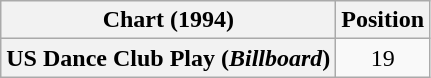<table class="wikitable plainrowheaders" style="text-align:center">
<tr>
<th scope="col">Chart (1994)</th>
<th scope="col">Position</th>
</tr>
<tr>
<th scope="row">US Dance Club Play (<em>Billboard</em>)</th>
<td>19</td>
</tr>
</table>
